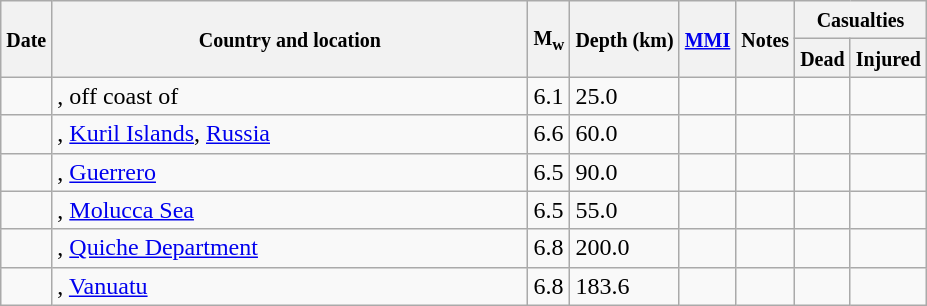<table class="wikitable sortable sort-under" style="border:1px black; margin-left:1em;">
<tr>
<th rowspan="2"><small>Date</small></th>
<th rowspan="2" style="width: 310px"><small>Country and location</small></th>
<th rowspan="2"><small>M<sub>w</sub></small></th>
<th rowspan="2"><small>Depth (km)</small></th>
<th rowspan="2"><small><a href='#'>MMI</a></small></th>
<th rowspan="2" class="unsortable"><small>Notes</small></th>
<th colspan="2"><small>Casualties</small></th>
</tr>
<tr>
<th><small>Dead</small></th>
<th><small>Injured</small></th>
</tr>
<tr>
<td></td>
<td>, off coast of</td>
<td>6.1</td>
<td>25.0</td>
<td></td>
<td></td>
<td></td>
<td></td>
</tr>
<tr>
<td></td>
<td>, <a href='#'>Kuril Islands</a>, <a href='#'>Russia</a></td>
<td>6.6</td>
<td>60.0</td>
<td></td>
<td></td>
<td></td>
<td></td>
</tr>
<tr>
<td></td>
<td>, <a href='#'>Guerrero</a></td>
<td>6.5</td>
<td>90.0</td>
<td></td>
<td></td>
<td></td>
<td></td>
</tr>
<tr>
<td></td>
<td>, <a href='#'>Molucca Sea</a></td>
<td>6.5</td>
<td>55.0</td>
<td></td>
<td></td>
<td></td>
<td></td>
</tr>
<tr>
<td></td>
<td>, <a href='#'>Quiche Department</a></td>
<td>6.8</td>
<td>200.0</td>
<td></td>
<td></td>
<td></td>
<td></td>
</tr>
<tr>
<td></td>
<td>, <a href='#'>Vanuatu</a></td>
<td>6.8</td>
<td>183.6</td>
<td></td>
<td></td>
<td></td>
<td></td>
</tr>
</table>
